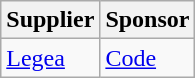<table class="wikitable">
<tr>
<th>Supplier</th>
<th>Sponsor</th>
</tr>
<tr>
<td> <a href='#'>Legea</a></td>
<td> <a href='#'>Code</a></td>
</tr>
</table>
